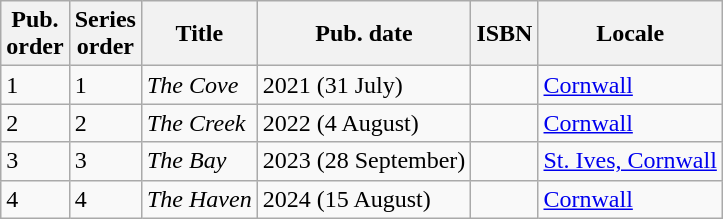<table class="wikitable sortable">
<tr>
<th>Pub.<br>order</th>
<th>Series<br>order</th>
<th>Title</th>
<th>Pub. date</th>
<th>ISBN</th>
<th>Locale</th>
</tr>
<tr>
<td>1</td>
<td>1</td>
<td><em>The Cove</em></td>
<td>2021 (31 July)</td>
<td></td>
<td><a href='#'>Cornwall</a></td>
</tr>
<tr>
<td>2</td>
<td>2</td>
<td><em>The Creek</em></td>
<td>2022 (4 August)</td>
<td></td>
<td><a href='#'>Cornwall</a></td>
</tr>
<tr>
<td>3</td>
<td>3</td>
<td><em>The Bay</em></td>
<td>2023 (28 September)</td>
<td></td>
<td><a href='#'>St. Ives, Cornwall</a></td>
</tr>
<tr>
<td>4</td>
<td>4</td>
<td><em>The Haven</em></td>
<td>2024 (15 August)</td>
<td></td>
<td><a href='#'>Cornwall</a></td>
</tr>
</table>
